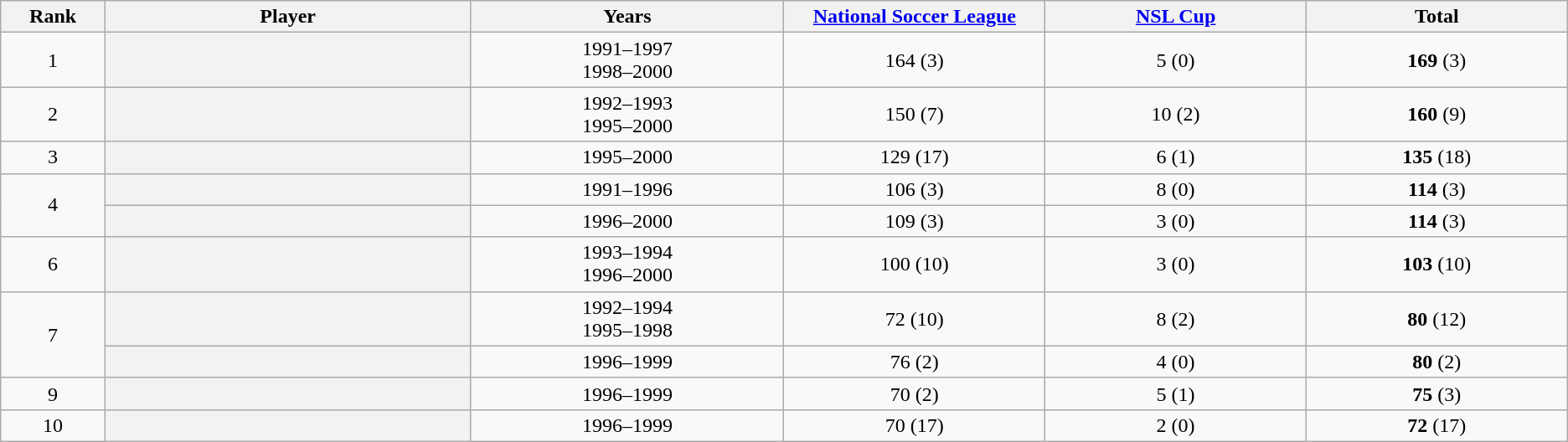<table class="sortable wikitable plainrowheaders" style="text-align: center;">
<tr>
<th scope="col" style="width:4%;">Rank</th>
<th scope="col" style="width:14%;">Player</th>
<th scope="col" style="width:12%;">Years</th>
<th scope="col" style="width:10%;"><a href='#'>National Soccer League</a></th>
<th scope="col" style="width:10%;"><a href='#'>NSL Cup</a></th>
<th scope="col" style="width:10%;">Total</th>
</tr>
<tr>
<td>1</td>
<th scope="row"> </th>
<td>1991–1997<br>1998–2000</td>
<td>164 (3)</td>
<td>5 (0)</td>
<td><strong>169</strong> (3)</td>
</tr>
<tr>
<td>2</td>
<th scope="row"> </th>
<td>1992–1993<br>1995–2000</td>
<td>150 (7)</td>
<td>10 (2)</td>
<td><strong>160</strong> (9)</td>
</tr>
<tr>
<td>3</td>
<th scope="row"> </th>
<td>1995–2000</td>
<td>129 (17)</td>
<td>6 (1)</td>
<td><strong>135</strong> (18)</td>
</tr>
<tr>
<td rowspan="2">4</td>
<th scope="row"> </th>
<td>1991–1996</td>
<td>106 (3)</td>
<td>8 (0)</td>
<td><strong>114</strong> (3)</td>
</tr>
<tr>
<th scope="row"> </th>
<td>1996–2000</td>
<td>109 (3)</td>
<td>3 (0)</td>
<td><strong>114</strong> (3)</td>
</tr>
<tr>
<td>6</td>
<th scope="row"> </th>
<td>1993–1994<br>1996–2000</td>
<td>100 (10)</td>
<td>3 (0)</td>
<td><strong>103</strong> (10)</td>
</tr>
<tr>
<td rowspan="2">7</td>
<th scope="row"> </th>
<td>1992–1994<br>1995–1998</td>
<td>72 (10)</td>
<td>8 (2)</td>
<td><strong>80</strong> (12)</td>
</tr>
<tr>
<th scope="row"> </th>
<td>1996–1999</td>
<td>76 (2)</td>
<td>4 (0)</td>
<td><strong>80</strong> (2)</td>
</tr>
<tr>
<td>9</td>
<th scope="row"> </th>
<td>1996–1999</td>
<td>70 (2)</td>
<td>5 (1)</td>
<td><strong>75</strong> (3)</td>
</tr>
<tr>
<td>10</td>
<th scope="row"> </th>
<td>1996–1999</td>
<td>70 (17)</td>
<td>2 (0)</td>
<td><strong>72</strong> (17)</td>
</tr>
</table>
